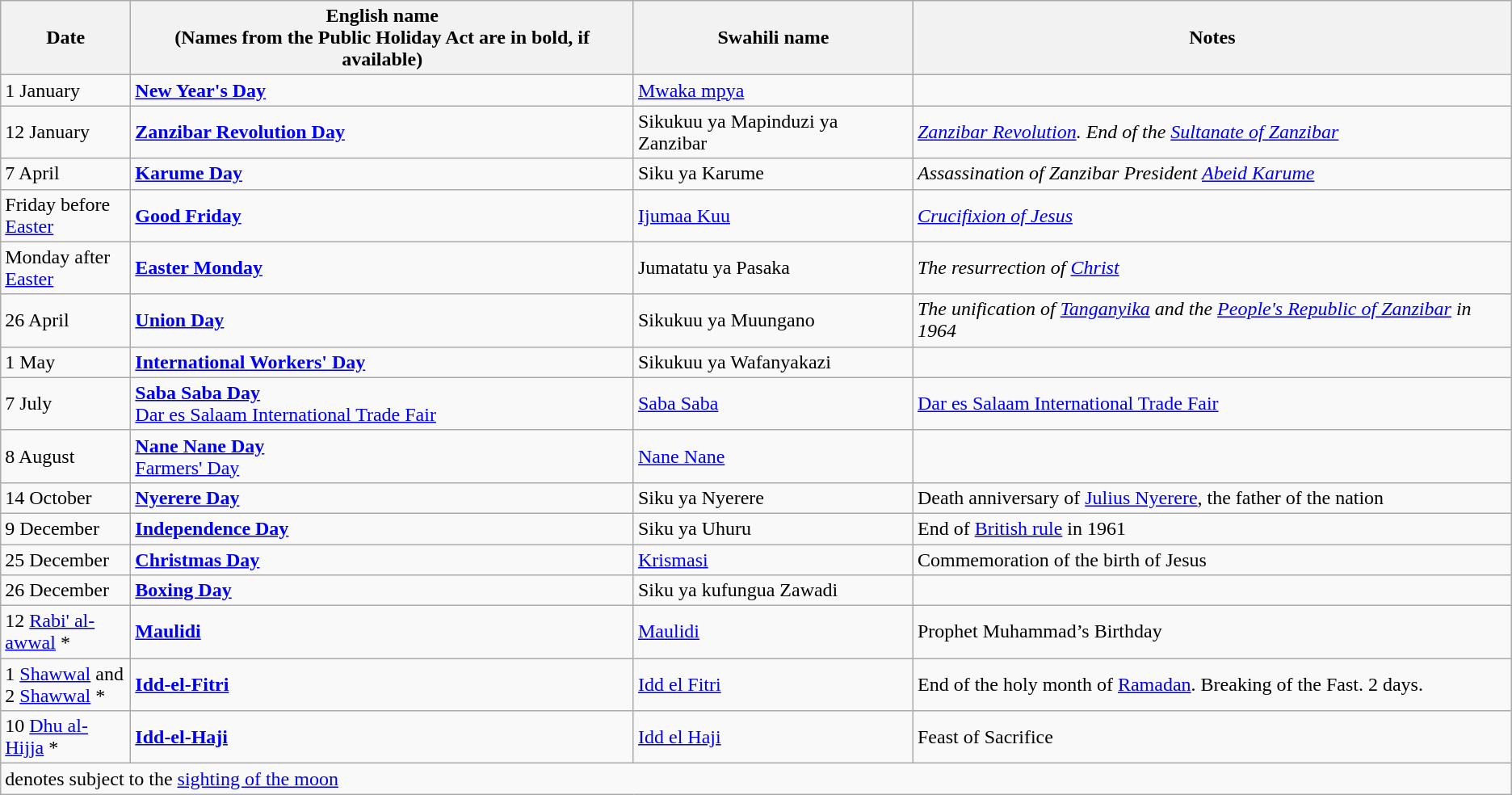<table class="wikitable">
<tr>
<th width="100px">Date</th>
<th>English name<br>(Names from the Public Holiday Act are in bold, if available)</th>
<th>Swahili name</th>
<th>Notes</th>
</tr>
<tr>
<td>1 January</td>
<td><strong><a href='#'>New Year's Day</a></strong></td>
<td><a href='#'>Mwaka mpya</a></td>
</tr>
<tr>
<td>12 January</td>
<td><strong><a href='#'>Zanzibar Revolution Day</a></strong></td>
<td>Sikukuu ya Mapinduzi ya Zanzibar</td>
<td><a href='#'><em>Zanzibar Revolution</em></a><em>. End of the <a href='#'>Sultanate of Zanzibar</a></em></td>
</tr>
<tr>
<td>7 April</td>
<td><strong><a href='#'>Karume Day</a></strong></td>
<td>Siku ya Karume</td>
<td><em>Assassination of Zanzibar President <a href='#'>Abeid Karume</a></em></td>
</tr>
<tr>
<td>Friday before <a href='#'>Easter</a></td>
<td><strong><a href='#'>Good Friday</a></strong></td>
<td><a href='#'>Ijumaa Kuu</a></td>
<td><em><a href='#'>Crucifixion of Jesus</a></em></td>
</tr>
<tr>
<td>Monday after <a href='#'>Easter</a></td>
<td><strong><a href='#'>Easter Monday</a></strong></td>
<td>Jumatatu ya Pasaka</td>
<td><em>The resurrection of <a href='#'>Christ</a></em></td>
</tr>
<tr>
<td>26 April</td>
<td><strong><a href='#'>Union Day</a></strong></td>
<td>Sikukuu ya Muungano</td>
<td><em>The unification of <a href='#'>Tanganyika</a> and the <a href='#'>People's Republic of Zanzibar</a> in 1964</em></td>
</tr>
<tr>
<td>1 May</td>
<td><strong><a href='#'>International Workers' Day</a></strong></td>
<td>Sikukuu ya Wafanyakazi</td>
</tr>
<tr>
<td>7 July</td>
<td><strong><a href='#'>Saba Saba Day</a></strong><br><a href='#'>Dar es Salaam International Trade Fair</a><em></td>
<td><a href='#'>Saba Saba</a></td>
<td></em><a href='#'>Dar es Salaam International Trade Fair</a><em></td>
</tr>
<tr>
<td>8 August</td>
<td><strong><a href='#'>Nane Nane Day</a></strong><br></em><a href='#'>Farmers' Day</a><em></td>
<td><a href='#'>Nane Nane</a></td>
</tr>
<tr>
<td>14 October</td>
<td><strong><a href='#'>Nyerere Day</a></strong></td>
<td>Siku ya Nyerere</td>
<td></em>Death anniversary of <a href='#'>Julius Nyerere</a>, the father of the nation<em></td>
</tr>
<tr>
<td>9 December</td>
<td><strong><a href='#'>Independence Day</a></strong></td>
<td>Siku ya Uhuru</td>
<td></em>End of <a href='#'>British rule</a> in 1961<em></td>
</tr>
<tr>
<td>25 December</td>
<td><strong><a href='#'>Christmas Day</a></strong></td>
<td><a href='#'>Krismasi</a></td>
<td></em>Commemoration of the birth of Jesus<em></td>
</tr>
<tr>
<td>26 December</td>
<td><strong><a href='#'>Boxing Day</a></strong></td>
<td>Siku ya kufungua Zawadi</td>
</tr>
<tr>
<td>12 <a href='#'>Rabi' al-awwal</a> *</td>
<td><strong><a href='#'>Maulidi</a></strong></td>
<td><a href='#'>Maulidi</a></td>
<td></em>Prophet Muhammad’s Birthday<em></td>
</tr>
<tr>
<td>1 <a href='#'>Shawwal</a> and 2 <a href='#'>Shawwal</a> *</td>
<td><strong><a href='#'>Idd-el-Fitri</a></strong></td>
<td><a href='#'>Idd el Fitri</a></td>
<td></em>End of the holy month of <a href='#'>Ramadan</a>. Breaking of the Fast. 2 days.<em></td>
</tr>
<tr>
<td>10 <a href='#'>Dhu al-Hijja</a> *</td>
<td><strong><a href='#'>Idd-el-Haji</a></strong></td>
<td><a href='#'>Idd el Haji</a></td>
<td></em>Feast of Sacrifice<em></td>
</tr>
<tr>
<td colspan="4"> denotes subject to the <a href='#'>sighting of the moon</a></td>
</tr>
</table>
